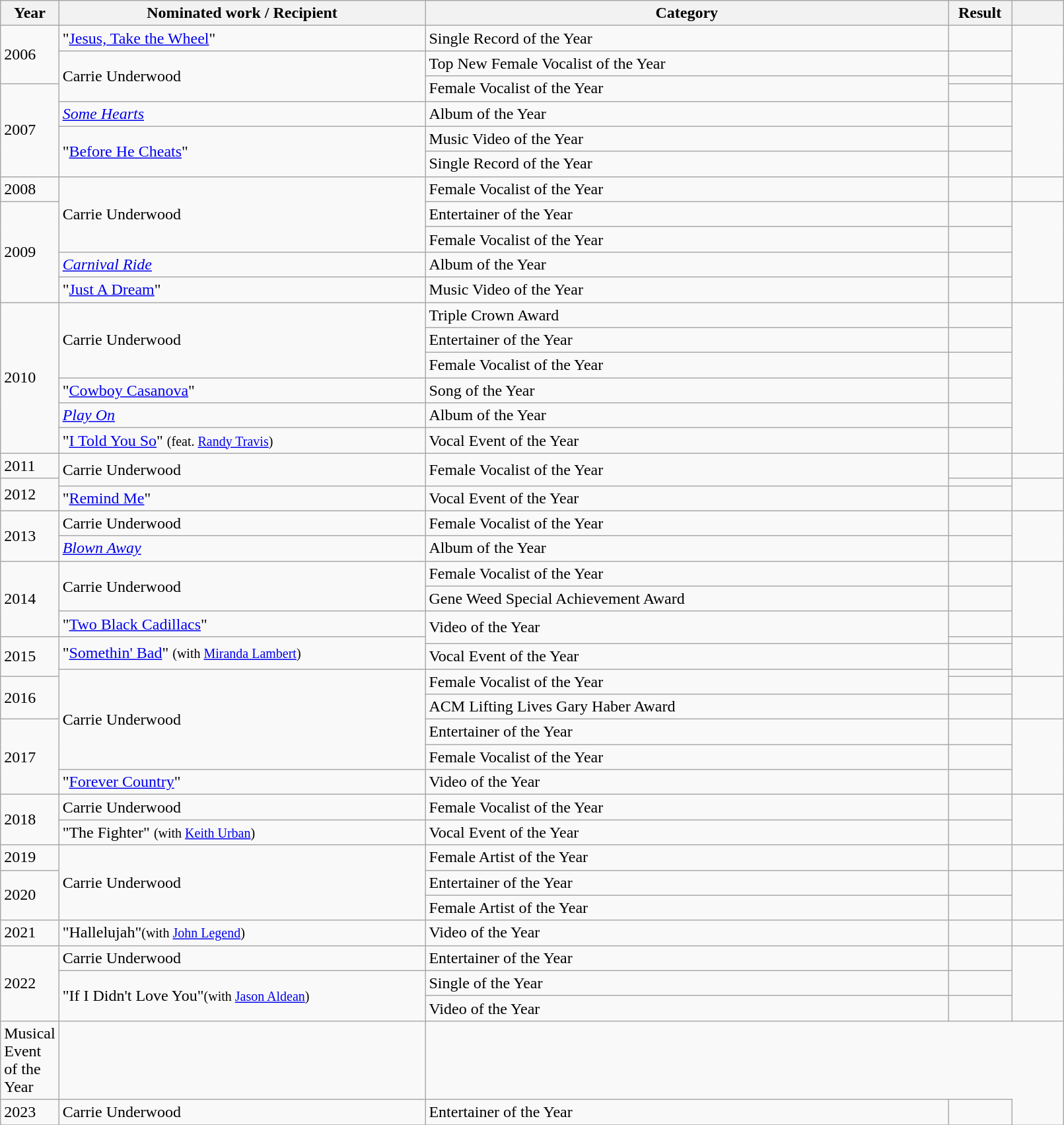<table class="wikitable plainrowheaders" style="width:85%;">
<tr>
<th scope="col" style="width:4%;">Year</th>
<th scope="col" style="width:35%;">Nominated work / Recipient</th>
<th scope="col" style="width:50%;">Category</th>
<th scope="col" style="width:6%;">Result</th>
<th scope="col" style="width:6%;"></th>
</tr>
<tr>
<td rowspan="3">2006</td>
<td>"<a href='#'>Jesus, Take the Wheel</a>"</td>
<td>Single Record of the Year</td>
<td></td>
<td rowspan="3"></td>
</tr>
<tr>
<td rowspan="3">Carrie Underwood</td>
<td>Top New Female Vocalist of the Year</td>
<td></td>
</tr>
<tr>
<td rowspan="2">Female Vocalist of the Year</td>
<td></td>
</tr>
<tr>
<td rowspan="4">2007</td>
<td></td>
<td rowspan="4"></td>
</tr>
<tr>
<td><em><a href='#'>Some Hearts</a></em></td>
<td>Album of the Year</td>
<td></td>
</tr>
<tr>
<td rowspan="2">"<a href='#'>Before He Cheats</a>"</td>
<td>Music Video of the Year</td>
<td></td>
</tr>
<tr>
<td>Single Record of the Year</td>
<td></td>
</tr>
<tr>
<td>2008</td>
<td rowspan="3">Carrie Underwood</td>
<td>Female Vocalist of the Year</td>
<td></td>
<td></td>
</tr>
<tr>
<td rowspan="4">2009</td>
<td>Entertainer of the Year</td>
<td></td>
<td rowspan="4"></td>
</tr>
<tr>
<td>Female Vocalist of the Year</td>
<td></td>
</tr>
<tr>
<td><em><a href='#'>Carnival Ride</a></em></td>
<td>Album of the Year</td>
<td></td>
</tr>
<tr>
<td>"<a href='#'>Just A Dream</a>"</td>
<td>Music Video of the Year</td>
<td></td>
</tr>
<tr>
<td rowspan="6">2010</td>
<td rowspan="3">Carrie Underwood</td>
<td>Triple Crown Award</td>
<td></td>
<td rowspan="6"></td>
</tr>
<tr>
<td>Entertainer of the Year</td>
<td></td>
</tr>
<tr>
<td>Female Vocalist of the Year</td>
<td></td>
</tr>
<tr>
<td>"<a href='#'>Cowboy Casanova</a>"</td>
<td>Song of the Year</td>
<td></td>
</tr>
<tr>
<td><em><a href='#'>Play On</a></em></td>
<td>Album of the Year</td>
<td></td>
</tr>
<tr>
<td>"<a href='#'>I Told You So</a>" <small>(feat. <a href='#'>Randy Travis</a>)</small></td>
<td>Vocal Event of the Year</td>
<td></td>
</tr>
<tr>
<td>2011</td>
<td rowspan="2">Carrie Underwood</td>
<td rowspan="2">Female Vocalist of the Year</td>
<td></td>
<td></td>
</tr>
<tr>
<td rowspan="2">2012</td>
<td></td>
<td rowspan="2"></td>
</tr>
<tr>
<td>"<a href='#'>Remind Me</a>"</td>
<td>Vocal Event of the Year</td>
<td></td>
</tr>
<tr>
<td rowspan="2">2013</td>
<td>Carrie Underwood</td>
<td>Female Vocalist of the Year</td>
<td></td>
<td rowspan="2"></td>
</tr>
<tr>
<td><em><a href='#'>Blown Away</a></em></td>
<td>Album of the Year</td>
<td></td>
</tr>
<tr>
<td rowspan="3">2014</td>
<td rowspan="2">Carrie Underwood</td>
<td>Female Vocalist of the Year</td>
<td></td>
<td rowspan="3"></td>
</tr>
<tr>
<td>Gene Weed Special Achievement Award</td>
<td></td>
</tr>
<tr>
<td>"<a href='#'>Two Black Cadillacs</a>"</td>
<td rowspan="2">Video of the Year</td>
<td></td>
</tr>
<tr>
<td rowspan="3">2015</td>
<td rowspan="2">"<a href='#'>Somethin' Bad</a>" <small>(with <a href='#'>Miranda Lambert</a>)</small></td>
<td></td>
<td rowspan="3"></td>
</tr>
<tr>
<td>Vocal Event of the Year</td>
<td></td>
</tr>
<tr>
<td rowspan="5">Carrie Underwood</td>
<td rowspan="2">Female Vocalist of the Year</td>
<td></td>
</tr>
<tr>
<td rowspan="2">2016</td>
<td></td>
<td rowspan="2"></td>
</tr>
<tr>
<td>ACM Lifting Lives Gary Haber Award</td>
<td></td>
</tr>
<tr>
<td rowspan="3">2017</td>
<td>Entertainer of the Year</td>
<td></td>
<td rowspan="3"></td>
</tr>
<tr>
<td>Female Vocalist of the Year</td>
<td></td>
</tr>
<tr>
<td>"<a href='#'>Forever Country</a>"</td>
<td>Video of the Year</td>
<td></td>
</tr>
<tr>
<td rowspan="2">2018</td>
<td>Carrie Underwood</td>
<td>Female Vocalist of the Year</td>
<td></td>
<td rowspan="2"></td>
</tr>
<tr>
<td>"The Fighter" <small>(with <a href='#'>Keith Urban</a>)</small></td>
<td>Vocal Event of the Year</td>
<td></td>
</tr>
<tr>
<td>2019</td>
<td rowspan="3">Carrie Underwood</td>
<td>Female Artist of the Year</td>
<td></td>
<td></td>
</tr>
<tr>
<td rowspan="2">2020</td>
<td>Entertainer of the Year</td>
<td></td>
<td rowspan="2"></td>
</tr>
<tr>
<td>Female Artist of the Year</td>
<td></td>
</tr>
<tr>
<td>2021</td>
<td>"Hallelujah"<small>(with <a href='#'>John Legend</a>)</small></td>
<td>Video of the Year</td>
<td></td>
<td></td>
</tr>
<tr>
<td rowspan="4">2022</td>
<td>Carrie Underwood</td>
<td>Entertainer of the Year</td>
<td></td>
<td rowspan="4"></td>
</tr>
<tr>
<td rowspan="3">"If I Didn't Love You"<small>(with <a href='#'>Jason Aldean</a>)</small></td>
<td>Single of the Year</td>
<td></td>
</tr>
<tr>
<td>Video of the Year</td>
<td></td>
</tr>
<tr>
</tr>
<tr>
<td>Musical Event of the Year</td>
<td></td>
</tr>
<tr>
<td>2023</td>
<td>Carrie Underwood</td>
<td>Entertainer of the Year</td>
<td></td>
</tr>
<tr>
</tr>
</table>
